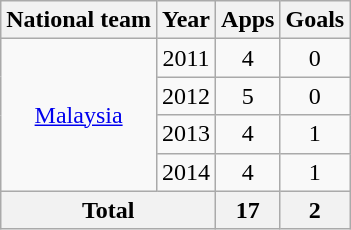<table class="wikitable" style="text-align:center">
<tr>
<th>National team</th>
<th>Year</th>
<th>Apps</th>
<th>Goals</th>
</tr>
<tr>
<td rowspan="4"><a href='#'>Malaysia</a></td>
<td>2011</td>
<td>4</td>
<td>0</td>
</tr>
<tr>
<td>2012</td>
<td>5</td>
<td>0</td>
</tr>
<tr>
<td>2013</td>
<td>4</td>
<td>1</td>
</tr>
<tr>
<td>2014</td>
<td>4</td>
<td>1</td>
</tr>
<tr>
<th colspan="2">Total</th>
<th>17</th>
<th>2</th>
</tr>
</table>
